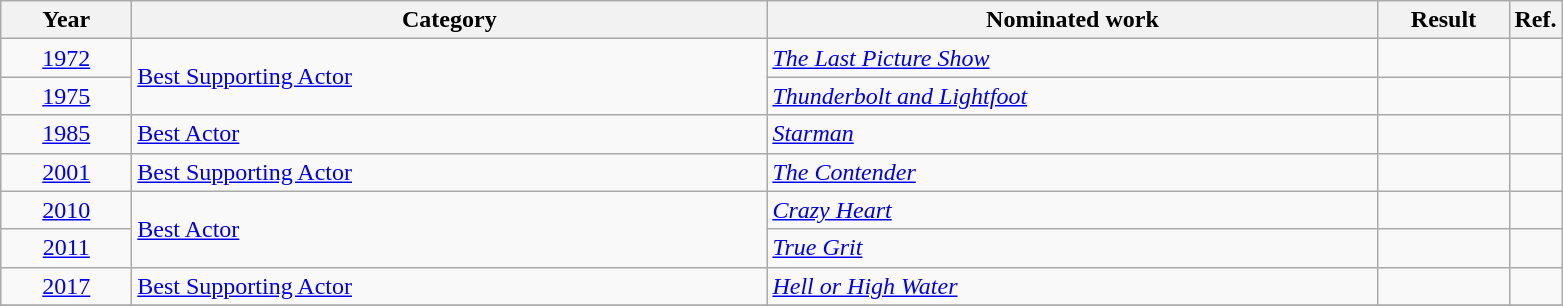<table class=wikitable>
<tr>
<th scope="col" style="width:5em;">Year</th>
<th scope="col" style="width:26em;">Category</th>
<th scope="col" style="width:25em;">Nominated work</th>
<th scope="col" style="width:5em;">Result</th>
<th>Ref.</th>
</tr>
<tr>
<td style="text-align:center;"><a href='#'>1972</a></td>
<td rowspan=2><a href='#'>Best Supporting Actor</a></td>
<td><em><a href='#'>The Last Picture Show</a></em></td>
<td></td>
<td></td>
</tr>
<tr>
<td style="text-align:center;"><a href='#'>1975</a></td>
<td><em><a href='#'>Thunderbolt and Lightfoot</a></em></td>
<td></td>
<td></td>
</tr>
<tr>
<td style="text-align:center;"><a href='#'>1985</a></td>
<td><a href='#'>Best Actor</a></td>
<td><em><a href='#'>Starman</a></em></td>
<td></td>
<td></td>
</tr>
<tr>
<td style="text-align:center;"><a href='#'>2001</a></td>
<td><a href='#'>Best Supporting Actor</a></td>
<td><em><a href='#'>The Contender</a></em></td>
<td></td>
<td></td>
</tr>
<tr>
<td style="text-align:center;"><a href='#'>2010</a></td>
<td rowspan=2><a href='#'>Best Actor</a></td>
<td><em><a href='#'>Crazy Heart</a></em></td>
<td></td>
<td></td>
</tr>
<tr>
<td style="text-align:center;"><a href='#'>2011</a></td>
<td><em><a href='#'>True Grit</a></em></td>
<td></td>
<td></td>
</tr>
<tr>
<td style="text-align:center;"><a href='#'>2017</a></td>
<td><a href='#'>Best Supporting Actor</a></td>
<td><em><a href='#'>Hell or High Water</a></em></td>
<td></td>
<td></td>
</tr>
<tr>
</tr>
</table>
